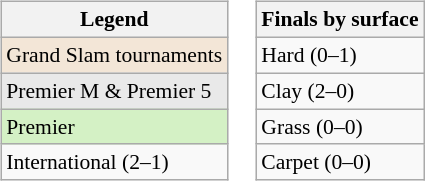<table>
<tr valign=top>
<td><br><table class="wikitable sortable" style=font-size:90%>
<tr>
<th>Legend</th>
</tr>
<tr style="background:#f3e6d7;">
<td>Grand Slam tournaments</td>
</tr>
<tr style="background:#e9e9e9;">
<td>Premier M & Premier 5</td>
</tr>
<tr style="background:#d4f1c5;">
<td>Premier</td>
</tr>
<tr>
<td>International (2–1)</td>
</tr>
</table>
</td>
<td><br><table class="wikitable sortable" style=font-size:90%>
<tr>
<th>Finals by surface</th>
</tr>
<tr>
<td>Hard (0–1)</td>
</tr>
<tr>
<td>Clay (2–0)</td>
</tr>
<tr>
<td>Grass (0–0)</td>
</tr>
<tr>
<td>Carpet (0–0)</td>
</tr>
</table>
</td>
</tr>
</table>
